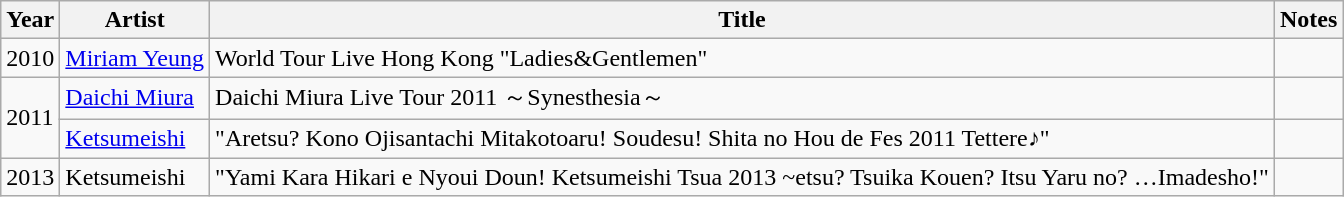<table class="wikitable">
<tr>
<th>Year</th>
<th>Artist</th>
<th>Title</th>
<th>Notes</th>
</tr>
<tr>
<td>2010</td>
<td><a href='#'>Miriam Yeung</a></td>
<td>World Tour Live Hong Kong "Ladies&Gentlemen"</td>
<td></td>
</tr>
<tr>
<td rowspan="2">2011</td>
<td><a href='#'>Daichi Miura</a></td>
<td>Daichi Miura Live Tour 2011 ～Synesthesia～</td>
<td></td>
</tr>
<tr>
<td><a href='#'>Ketsumeishi</a></td>
<td>"Aretsu? Kono Ojisantachi Mitakotoaru! Soudesu! Shita no Hou de Fes 2011 Tettere♪"</td>
<td></td>
</tr>
<tr>
<td>2013</td>
<td>Ketsumeishi</td>
<td>"Yami Kara Hikari e Nyoui Doun! Ketsumeishi Tsua 2013 ~etsu? Tsuika Kouen? Itsu Yaru no? …Imadesho!"</td>
<td></td>
</tr>
</table>
